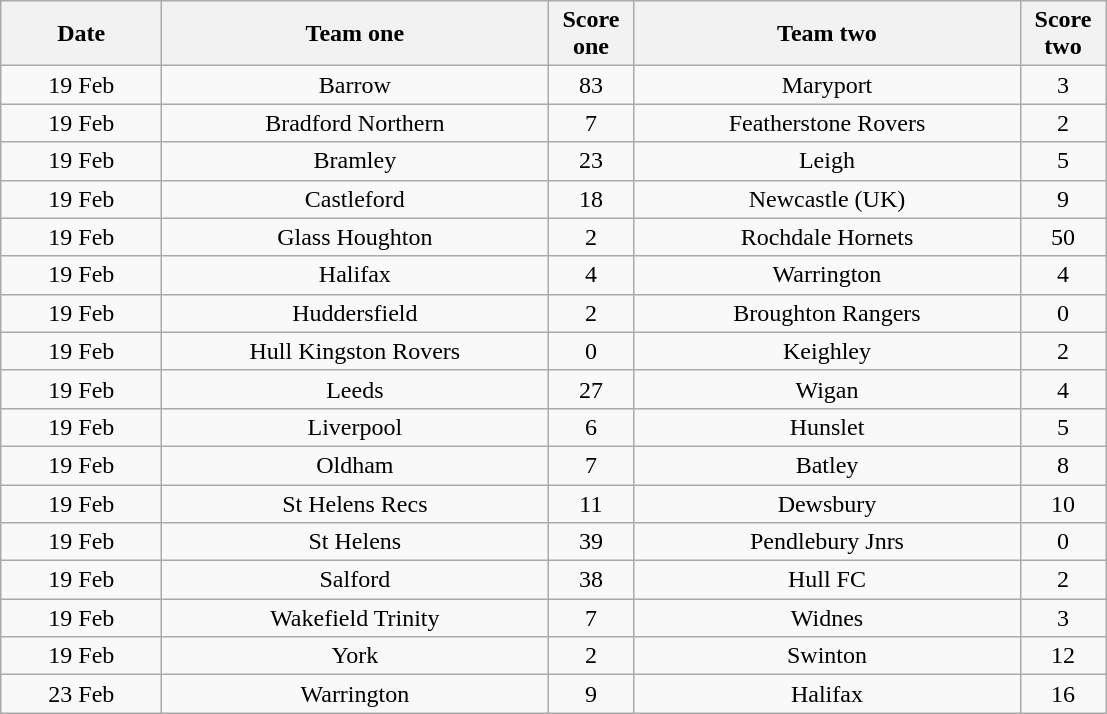<table class="wikitable" style="text-align: center">
<tr>
<th width=100>Date</th>
<th width=250>Team one</th>
<th width=50>Score one</th>
<th width=250>Team two</th>
<th width=50>Score two</th>
</tr>
<tr>
<td>19 Feb</td>
<td>Barrow</td>
<td>83</td>
<td>Maryport</td>
<td>3</td>
</tr>
<tr>
<td>19 Feb</td>
<td>Bradford Northern</td>
<td>7</td>
<td>Featherstone Rovers</td>
<td>2</td>
</tr>
<tr>
<td>19 Feb</td>
<td>Bramley</td>
<td>23</td>
<td>Leigh</td>
<td>5</td>
</tr>
<tr>
<td>19 Feb</td>
<td>Castleford</td>
<td>18</td>
<td>Newcastle (UK)</td>
<td>9</td>
</tr>
<tr>
<td>19 Feb</td>
<td>Glass Houghton</td>
<td>2</td>
<td>Rochdale Hornets</td>
<td>50</td>
</tr>
<tr>
<td>19 Feb</td>
<td>Halifax</td>
<td>4</td>
<td>Warrington</td>
<td>4</td>
</tr>
<tr>
<td>19 Feb</td>
<td>Huddersfield</td>
<td>2</td>
<td>Broughton Rangers</td>
<td>0</td>
</tr>
<tr>
<td>19 Feb</td>
<td>Hull Kingston Rovers</td>
<td>0</td>
<td>Keighley</td>
<td>2</td>
</tr>
<tr>
<td>19 Feb</td>
<td>Leeds</td>
<td>27</td>
<td>Wigan</td>
<td>4</td>
</tr>
<tr>
<td>19 Feb</td>
<td>Liverpool</td>
<td>6</td>
<td>Hunslet</td>
<td>5</td>
</tr>
<tr>
<td>19 Feb</td>
<td>Oldham</td>
<td>7</td>
<td>Batley</td>
<td>8</td>
</tr>
<tr>
<td>19 Feb</td>
<td>St Helens Recs</td>
<td>11</td>
<td>Dewsbury</td>
<td>10</td>
</tr>
<tr>
<td>19 Feb</td>
<td>St Helens</td>
<td>39</td>
<td>Pendlebury Jnrs</td>
<td>0</td>
</tr>
<tr>
<td>19 Feb</td>
<td>Salford</td>
<td>38</td>
<td>Hull FC</td>
<td>2</td>
</tr>
<tr>
<td>19 Feb</td>
<td>Wakefield Trinity</td>
<td>7</td>
<td>Widnes</td>
<td>3</td>
</tr>
<tr>
<td>19 Feb</td>
<td>York</td>
<td>2</td>
<td>Swinton</td>
<td>12</td>
</tr>
<tr>
<td>23 Feb</td>
<td>Warrington</td>
<td>9</td>
<td>Halifax</td>
<td>16</td>
</tr>
</table>
